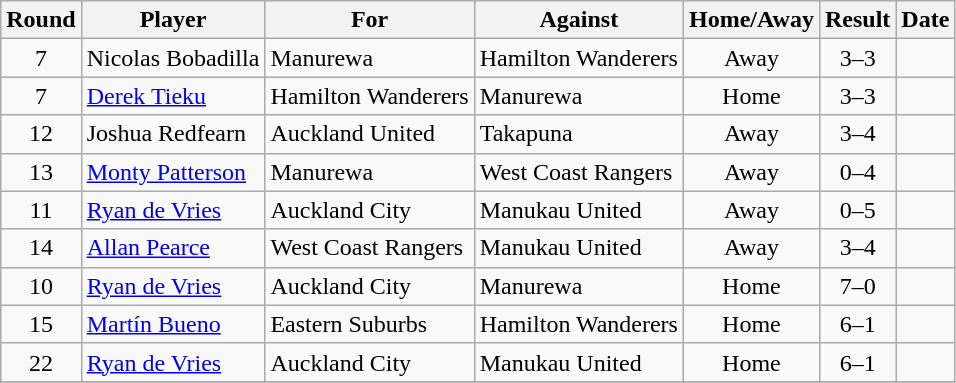<table class="wikitable">
<tr>
<th>Round</th>
<th>Player</th>
<th>For</th>
<th>Against</th>
<th>Home/Away</th>
<th style="text-align:center">Result</th>
<th>Date</th>
</tr>
<tr>
<td style="text-align:center">7</td>
<td> Nicolas Bobadilla</td>
<td>Manurewa</td>
<td>Hamilton Wanderers</td>
<td style="text-align:center">Away</td>
<td style="text-align:center">3–3</td>
<td></td>
</tr>
<tr>
<td style="text-align:center">7</td>
<td> <a href='#'>Derek Tieku</a></td>
<td>Hamilton Wanderers</td>
<td>Manurewa</td>
<td style="text-align:center">Home</td>
<td style="text-align:center">3–3</td>
<td></td>
</tr>
<tr>
<td style="text-align:center">12</td>
<td> Joshua Redfearn</td>
<td>Auckland United</td>
<td>Takapuna</td>
<td style="text-align:center">Away</td>
<td style="text-align:center">3–4</td>
<td></td>
</tr>
<tr>
<td style="text-align:center">13</td>
<td> <a href='#'>Monty Patterson</a></td>
<td>Manurewa</td>
<td>West Coast Rangers</td>
<td style="text-align:center">Away</td>
<td style="text-align:center">0–4</td>
<td></td>
</tr>
<tr>
<td style="text-align:center">11</td>
<td> <a href='#'>Ryan de Vries</a></td>
<td>Auckland City</td>
<td>Manukau United</td>
<td style="text-align:center">Away</td>
<td style="text-align:center">0–5</td>
<td></td>
</tr>
<tr>
<td style="text-align:center">14</td>
<td> <a href='#'>Allan Pearce</a></td>
<td>West Coast Rangers</td>
<td>Manukau United</td>
<td style="text-align:center">Away</td>
<td style="text-align:center">3–4</td>
<td></td>
</tr>
<tr>
<td style="text-align:center">10</td>
<td> <a href='#'>Ryan de Vries</a></td>
<td>Auckland City</td>
<td>Manurewa</td>
<td style="text-align:center">Home</td>
<td style="text-align:center">7–0</td>
<td></td>
</tr>
<tr>
<td style="text-align:center">15</td>
<td> <a href='#'>Martín Bueno</a></td>
<td>Eastern Suburbs</td>
<td>Hamilton Wanderers</td>
<td style="text-align:center">Home</td>
<td style="text-align:center">6–1</td>
<td></td>
</tr>
<tr>
<td style="text-align:center">22</td>
<td> <a href='#'>Ryan de Vries</a></td>
<td>Auckland City</td>
<td>Manukau United</td>
<td style="text-align:center">Home</td>
<td style="text-align:center">6–1</td>
<td></td>
</tr>
<tr>
</tr>
</table>
